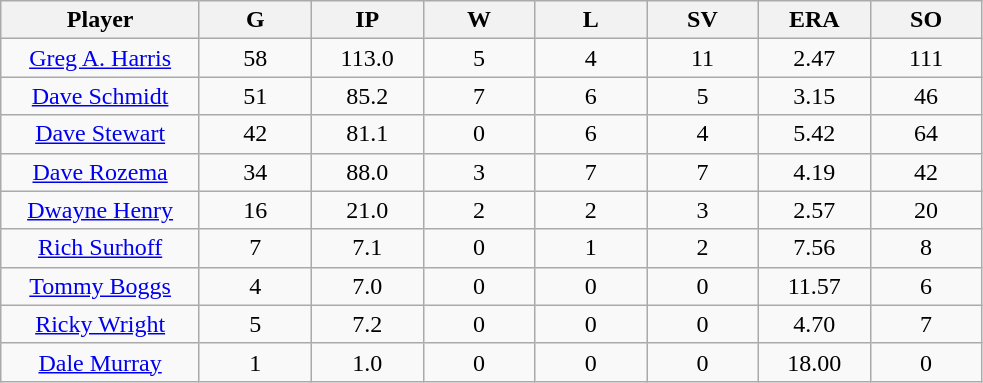<table class="wikitable sortable">
<tr>
<th bgcolor="#DDDDFF" width="16%">Player</th>
<th bgcolor="#DDDDFF" width="9%">G</th>
<th bgcolor="#DDDDFF" width="9%">IP</th>
<th bgcolor="#DDDDFF" width="9%">W</th>
<th bgcolor="#DDDDFF" width="9%">L</th>
<th bgcolor="#DDDDFF" width="9%">SV</th>
<th bgcolor="#DDDDFF" width="9%">ERA</th>
<th bgcolor="#DDDDFF" width="9%">SO</th>
</tr>
<tr align="center">
<td><a href='#'>Greg A. Harris</a></td>
<td>58</td>
<td>113.0</td>
<td>5</td>
<td>4</td>
<td>11</td>
<td>2.47</td>
<td>111</td>
</tr>
<tr align=center>
<td><a href='#'>Dave Schmidt</a></td>
<td>51</td>
<td>85.2</td>
<td>7</td>
<td>6</td>
<td>5</td>
<td>3.15</td>
<td>46</td>
</tr>
<tr align=center>
<td><a href='#'>Dave Stewart</a></td>
<td>42</td>
<td>81.1</td>
<td>0</td>
<td>6</td>
<td>4</td>
<td>5.42</td>
<td>64</td>
</tr>
<tr align=center>
<td><a href='#'>Dave Rozema</a></td>
<td>34</td>
<td>88.0</td>
<td>3</td>
<td>7</td>
<td>7</td>
<td>4.19</td>
<td>42</td>
</tr>
<tr align="center">
<td><a href='#'>Dwayne Henry</a></td>
<td>16</td>
<td>21.0</td>
<td>2</td>
<td>2</td>
<td>3</td>
<td>2.57</td>
<td>20</td>
</tr>
<tr align=center>
<td><a href='#'>Rich Surhoff</a></td>
<td>7</td>
<td>7.1</td>
<td>0</td>
<td>1</td>
<td>2</td>
<td>7.56</td>
<td>8</td>
</tr>
<tr align=center>
<td><a href='#'>Tommy Boggs</a></td>
<td>4</td>
<td>7.0</td>
<td>0</td>
<td>0</td>
<td>0</td>
<td>11.57</td>
<td>6</td>
</tr>
<tr align="center">
<td><a href='#'>Ricky Wright</a></td>
<td>5</td>
<td>7.2</td>
<td>0</td>
<td>0</td>
<td>0</td>
<td>4.70</td>
<td>7</td>
</tr>
<tr align=center>
<td><a href='#'>Dale Murray</a></td>
<td>1</td>
<td>1.0</td>
<td>0</td>
<td>0</td>
<td>0</td>
<td>18.00</td>
<td>0</td>
</tr>
</table>
